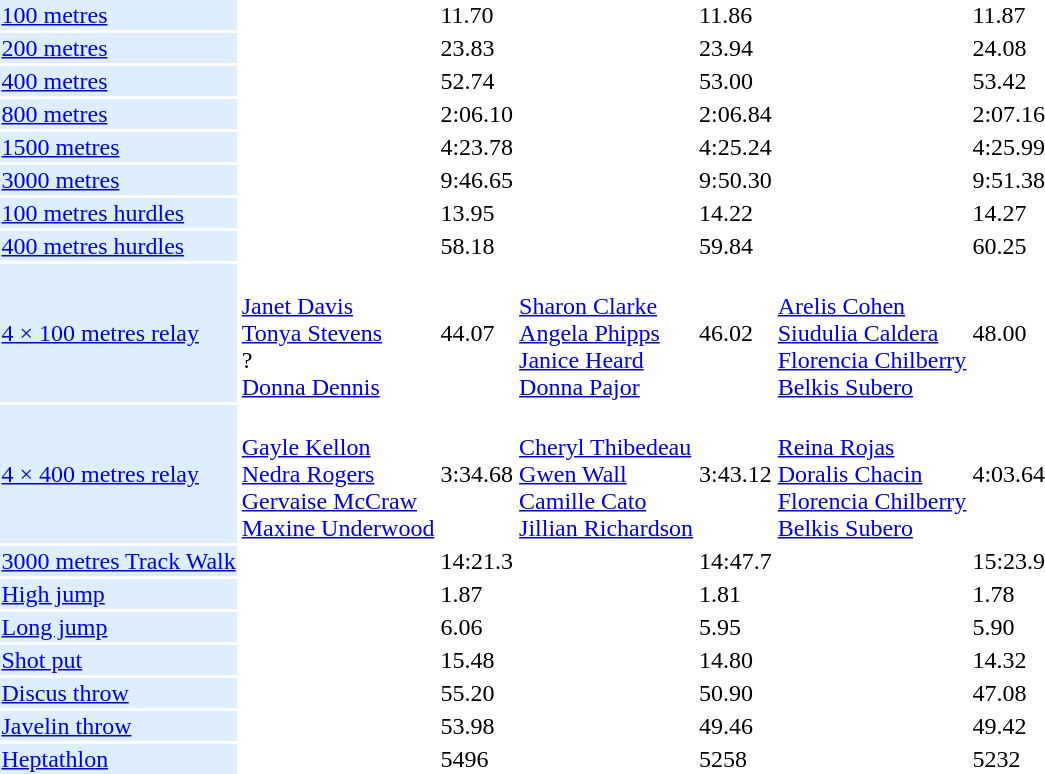<table>
<tr>
<td bgcolor = DDEEFF><a href='#'>100 metres</a></td>
<td></td>
<td>11.70</td>
<td></td>
<td>11.86</td>
<td></td>
<td>11.87</td>
</tr>
<tr>
<td bgcolor = DDEEFF><a href='#'>200 metres</a></td>
<td></td>
<td>23.83</td>
<td></td>
<td>23.94</td>
<td></td>
<td>24.08</td>
</tr>
<tr>
<td bgcolor = DDEEFF><a href='#'>400 metres</a></td>
<td></td>
<td>52.74</td>
<td></td>
<td>53.00</td>
<td></td>
<td>53.42</td>
</tr>
<tr>
<td bgcolor = DDEEFF><a href='#'>800 metres</a></td>
<td></td>
<td>2:06.10</td>
<td></td>
<td>2:06.84</td>
<td></td>
<td>2:07.16</td>
</tr>
<tr>
<td bgcolor = DDEEFF><a href='#'>1500 metres</a></td>
<td></td>
<td>4:23.78</td>
<td></td>
<td>4:25.24</td>
<td></td>
<td>4:25.99</td>
</tr>
<tr>
<td bgcolor = DDEEFF><a href='#'>3000 metres</a></td>
<td></td>
<td>9:46.65</td>
<td></td>
<td>9:50.30</td>
<td></td>
<td>9:51.38</td>
</tr>
<tr>
<td bgcolor = DDEEFF><a href='#'>100 metres hurdles</a></td>
<td></td>
<td>13.95</td>
<td></td>
<td>14.22</td>
<td></td>
<td>14.27</td>
</tr>
<tr>
<td bgcolor = DDEEFF><a href='#'>400 metres hurdles</a></td>
<td></td>
<td>58.18</td>
<td></td>
<td>59.84</td>
<td></td>
<td>60.25</td>
</tr>
<tr>
<td bgcolor = DDEEFF><a href='#'>4 × 100 metres relay</a></td>
<td><br><a href='#'>Janet Davis</a><br><a href='#'>Tonya Stevens</a><br>?<br><a href='#'>Donna Dennis</a></td>
<td>44.07</td>
<td><br><a href='#'>Sharon Clarke</a><br><a href='#'>Angela Phipps</a><br><a href='#'>Janice Heard</a><br><a href='#'>Donna Pajor</a></td>
<td>46.02</td>
<td><br><a href='#'>Arelis Cohen</a><br><a href='#'>Siudulia Caldera</a><br><a href='#'>Florencia Chilberry</a><br><a href='#'>Belkis Subero</a></td>
<td>48.00</td>
</tr>
<tr>
<td bgcolor = DDEEFF><a href='#'>4 × 400 metres relay</a></td>
<td><br><a href='#'>Gayle Kellon</a><br><a href='#'>Nedra Rogers</a><br><a href='#'>Gervaise McCraw</a><br><a href='#'>Maxine Underwood</a></td>
<td>3:34.68</td>
<td><br><a href='#'>Cheryl Thibedeau</a><br><a href='#'>Gwen Wall</a><br><a href='#'>Camille Cato</a><br><a href='#'>Jillian Richardson</a></td>
<td>3:43.12</td>
<td><br><a href='#'>Reina Rojas</a><br><a href='#'>Doralis Chacin</a><br><a href='#'>Florencia Chilberry</a><br><a href='#'>Belkis Subero</a></td>
<td>4:03.64</td>
</tr>
<tr>
<td bgcolor = DDEEFF><a href='#'>3000 metres Track Walk</a></td>
<td></td>
<td>14:21.3</td>
<td></td>
<td>14:47.7</td>
<td></td>
<td>15:23.9</td>
</tr>
<tr>
<td bgcolor = DDEEFF><a href='#'>High jump</a></td>
<td></td>
<td>1.87</td>
<td></td>
<td>1.81</td>
<td></td>
<td>1.78</td>
</tr>
<tr>
<td bgcolor = DDEEFF><a href='#'>Long jump</a></td>
<td></td>
<td>6.06</td>
<td></td>
<td>5.95</td>
<td></td>
<td>5.90</td>
</tr>
<tr>
<td bgcolor = DDEEFF><a href='#'>Shot put</a></td>
<td></td>
<td>15.48</td>
<td></td>
<td>14.80</td>
<td></td>
<td>14.32</td>
</tr>
<tr>
<td bgcolor = DDEEFF><a href='#'>Discus throw</a></td>
<td></td>
<td>55.20</td>
<td></td>
<td>50.90</td>
<td></td>
<td>47.08</td>
</tr>
<tr>
<td bgcolor = DDEEFF><a href='#'>Javelin throw</a></td>
<td></td>
<td>53.98</td>
<td></td>
<td>49.46</td>
<td></td>
<td>49.42</td>
</tr>
<tr>
<td bgcolor = DDEEFF><a href='#'>Heptathlon</a></td>
<td></td>
<td>5496</td>
<td></td>
<td>5258</td>
<td></td>
<td>5232</td>
</tr>
</table>
